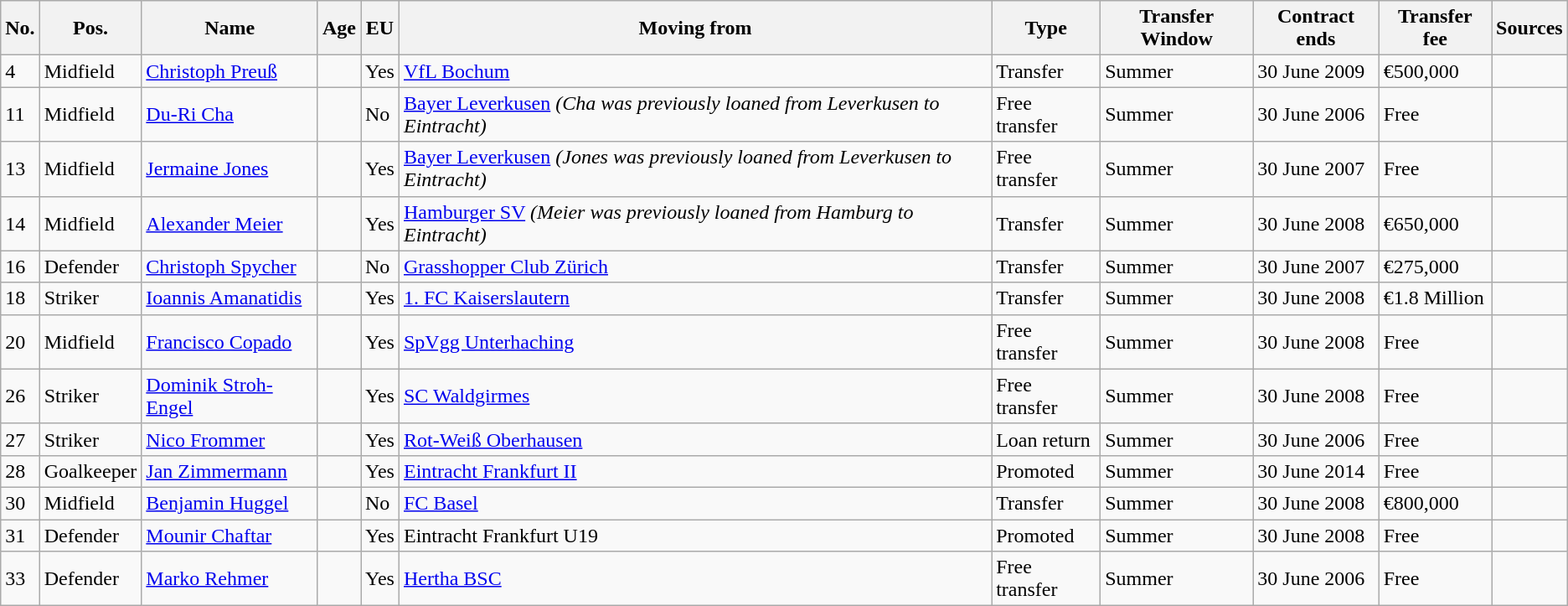<table class="wikitable">
<tr>
<th>No.</th>
<th>Pos.</th>
<th>Name</th>
<th>Age</th>
<th>EU</th>
<th>Moving from</th>
<th>Type</th>
<th>Transfer Window</th>
<th>Contract ends</th>
<th>Transfer fee</th>
<th>Sources</th>
</tr>
<tr>
<td>4</td>
<td>Midfield</td>
<td><a href='#'>Christoph Preuß</a></td>
<td></td>
<td>Yes</td>
<td><a href='#'>VfL Bochum</a></td>
<td>Transfer</td>
<td>Summer</td>
<td>30 June 2009</td>
<td>€500,000</td>
<td></td>
</tr>
<tr>
<td>11</td>
<td>Midfield</td>
<td><a href='#'>Du-Ri Cha</a></td>
<td></td>
<td>No</td>
<td><a href='#'>Bayer Leverkusen</a> <em>(Cha was previously loaned from Leverkusen to Eintracht)</em></td>
<td>Free transfer</td>
<td>Summer</td>
<td>30 June 2006</td>
<td>Free</td>
<td></td>
</tr>
<tr>
<td>13</td>
<td>Midfield</td>
<td><a href='#'>Jermaine Jones</a></td>
<td></td>
<td>Yes</td>
<td><a href='#'>Bayer Leverkusen</a> <em>(Jones was previously loaned from Leverkusen to Eintracht)</em></td>
<td>Free transfer</td>
<td>Summer</td>
<td>30 June 2007</td>
<td>Free</td>
<td></td>
</tr>
<tr>
<td>14</td>
<td>Midfield</td>
<td><a href='#'>Alexander Meier</a></td>
<td></td>
<td>Yes</td>
<td><a href='#'>Hamburger SV</a> <em>(Meier was previously loaned from Hamburg to Eintracht)</em></td>
<td>Transfer</td>
<td>Summer</td>
<td>30 June 2008</td>
<td>€650,000</td>
<td></td>
</tr>
<tr>
<td>16</td>
<td>Defender</td>
<td><a href='#'>Christoph Spycher</a></td>
<td></td>
<td>No</td>
<td><a href='#'>Grasshopper Club Zürich</a></td>
<td>Transfer</td>
<td>Summer</td>
<td>30 June 2007</td>
<td>€275,000</td>
<td></td>
</tr>
<tr>
<td>18</td>
<td>Striker</td>
<td><a href='#'>Ioannis Amanatidis</a></td>
<td></td>
<td>Yes</td>
<td><a href='#'>1. FC Kaiserslautern</a></td>
<td>Transfer</td>
<td>Summer</td>
<td>30 June 2008</td>
<td>€1.8 Million</td>
<td></td>
</tr>
<tr>
<td>20</td>
<td>Midfield</td>
<td><a href='#'>Francisco Copado</a></td>
<td></td>
<td>Yes</td>
<td><a href='#'>SpVgg Unterhaching</a></td>
<td>Free transfer</td>
<td>Summer</td>
<td>30 June 2008</td>
<td>Free</td>
<td></td>
</tr>
<tr>
<td>26</td>
<td>Striker</td>
<td><a href='#'>Dominik Stroh-Engel</a></td>
<td></td>
<td>Yes</td>
<td><a href='#'>SC Waldgirmes</a></td>
<td>Free transfer</td>
<td>Summer</td>
<td>30 June 2008</td>
<td>Free</td>
<td></td>
</tr>
<tr>
<td>27</td>
<td>Striker</td>
<td><a href='#'>Nico Frommer</a></td>
<td></td>
<td>Yes</td>
<td><a href='#'>Rot-Weiß Oberhausen</a></td>
<td>Loan return</td>
<td>Summer</td>
<td>30 June 2006</td>
<td>Free</td>
<td></td>
</tr>
<tr>
<td>28</td>
<td>Goalkeeper</td>
<td><a href='#'>Jan Zimmermann</a></td>
<td></td>
<td>Yes</td>
<td><a href='#'>Eintracht Frankfurt II</a></td>
<td>Promoted</td>
<td>Summer</td>
<td>30 June 2014</td>
<td>Free</td>
<td></td>
</tr>
<tr>
<td>30</td>
<td>Midfield</td>
<td><a href='#'>Benjamin Huggel</a></td>
<td></td>
<td>No</td>
<td><a href='#'>FC Basel</a></td>
<td>Transfer</td>
<td>Summer</td>
<td>30 June 2008</td>
<td>€800,000</td>
<td></td>
</tr>
<tr>
<td>31</td>
<td>Defender</td>
<td><a href='#'>Mounir Chaftar</a></td>
<td></td>
<td>Yes</td>
<td>Eintracht Frankfurt U19</td>
<td>Promoted</td>
<td>Summer</td>
<td>30 June 2008</td>
<td>Free</td>
<td></td>
</tr>
<tr>
<td>33</td>
<td>Defender</td>
<td><a href='#'>Marko Rehmer</a></td>
<td></td>
<td>Yes</td>
<td><a href='#'>Hertha BSC</a></td>
<td>Free transfer</td>
<td>Summer</td>
<td>30 June 2006</td>
<td>Free</td>
<td></td>
</tr>
</table>
